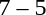<table style="text-align:center">
<tr>
<th width=200></th>
<th width=100></th>
<th width=200></th>
</tr>
<tr>
<td align=right><strong></strong></td>
<td>7 – 5</td>
<td align=left></td>
</tr>
</table>
